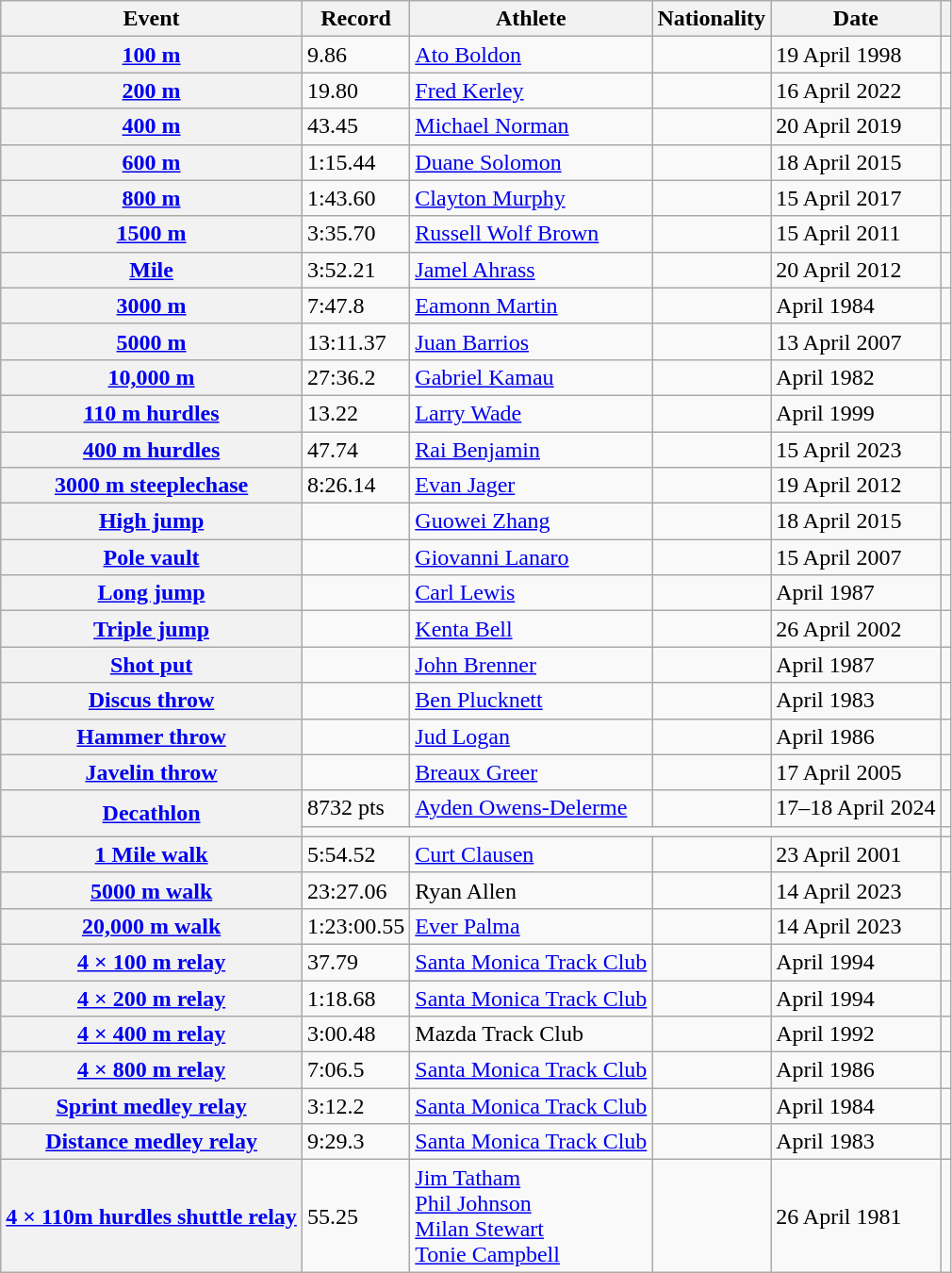<table class="wikitable plainrowheaders sticky-header">
<tr>
<th scope="col">Event</th>
<th scope="col">Record</th>
<th scope="col">Athlete</th>
<th scope="col">Nationality</th>
<th scope="col">Date</th>
<th scope="col"></th>
</tr>
<tr>
<th scope="row"><a href='#'>100 m</a></th>
<td>9.86 </td>
<td><a href='#'>Ato Boldon</a></td>
<td></td>
<td>19 April 1998</td>
<td></td>
</tr>
<tr>
<th scope="row"><a href='#'>200 m</a></th>
<td>19.80 </td>
<td><a href='#'>Fred Kerley</a></td>
<td></td>
<td>16 April 2022</td>
<td></td>
</tr>
<tr>
<th scope="row"><a href='#'>400 m</a></th>
<td>43.45</td>
<td><a href='#'>Michael Norman</a></td>
<td></td>
<td>20 April 2019</td>
<td></td>
</tr>
<tr>
<th scope="row"><a href='#'>600 m</a></th>
<td>1:15.44</td>
<td><a href='#'>Duane Solomon</a></td>
<td></td>
<td>18 April 2015</td>
<td></td>
</tr>
<tr>
<th scope="row"><a href='#'>800 m</a></th>
<td>1:43.60</td>
<td><a href='#'>Clayton Murphy</a></td>
<td></td>
<td>15 April 2017</td>
<td></td>
</tr>
<tr>
<th scope="row"><a href='#'>1500 m</a></th>
<td>3:35.70</td>
<td><a href='#'>Russell Wolf Brown</a></td>
<td></td>
<td>15 April 2011</td>
<td></td>
</tr>
<tr>
<th scope="row"><a href='#'>Mile</a></th>
<td>3:52.21</td>
<td><a href='#'>Jamel Ahrass</a></td>
<td></td>
<td>20 April 2012</td>
<td></td>
</tr>
<tr>
<th scope="row"><a href='#'>3000 m</a></th>
<td>7:47.8</td>
<td><a href='#'>Eamonn Martin</a></td>
<td></td>
<td>April 1984</td>
<td></td>
</tr>
<tr>
<th scope="row"><a href='#'>5000 m</a></th>
<td>13:11.37</td>
<td><a href='#'>Juan Barrios</a></td>
<td></td>
<td>13 April 2007</td>
<td></td>
</tr>
<tr>
<th scope="row"><a href='#'>10,000 m</a></th>
<td>27:36.2</td>
<td><a href='#'>Gabriel Kamau</a></td>
<td></td>
<td>April 1982</td>
<td></td>
</tr>
<tr>
<th scope="row"><a href='#'>110 m hurdles</a></th>
<td>13.22</td>
<td><a href='#'>Larry Wade</a></td>
<td></td>
<td>April 1999</td>
<td></td>
</tr>
<tr>
<th scope="row"><a href='#'>400 m hurdles</a></th>
<td>47.74</td>
<td><a href='#'>Rai Benjamin</a></td>
<td></td>
<td>15 April 2023</td>
<td></td>
</tr>
<tr>
<th scope="row"><a href='#'>3000 m steeplechase</a></th>
<td>8:26.14</td>
<td><a href='#'>Evan Jager</a></td>
<td></td>
<td>19 April 2012</td>
<td></td>
</tr>
<tr>
<th scope="row"><a href='#'>High jump</a></th>
<td></td>
<td><a href='#'>Guowei Zhang</a></td>
<td></td>
<td>18 April 2015</td>
<td></td>
</tr>
<tr>
<th scope="row"><a href='#'>Pole vault</a></th>
<td></td>
<td><a href='#'>Giovanni Lanaro</a></td>
<td></td>
<td>15 April 2007</td>
<td></td>
</tr>
<tr>
<th scope="row"><a href='#'>Long jump</a></th>
<td></td>
<td><a href='#'>Carl Lewis</a></td>
<td></td>
<td>April 1987</td>
<td></td>
</tr>
<tr>
<th scope="row"><a href='#'>Triple jump</a></th>
<td></td>
<td><a href='#'>Kenta Bell</a></td>
<td></td>
<td>26 April 2002</td>
<td></td>
</tr>
<tr>
<th scope="row"><a href='#'>Shot put</a></th>
<td></td>
<td><a href='#'>John Brenner</a></td>
<td></td>
<td>April 1987</td>
<td></td>
</tr>
<tr>
<th scope="row"><a href='#'>Discus throw</a></th>
<td></td>
<td><a href='#'>Ben Plucknett</a></td>
<td></td>
<td>April 1983</td>
<td></td>
</tr>
<tr>
<th scope="row"><a href='#'>Hammer throw</a></th>
<td></td>
<td><a href='#'>Jud Logan</a></td>
<td></td>
<td>April 1986</td>
<td></td>
</tr>
<tr>
<th scope="row"><a href='#'>Javelin throw</a></th>
<td></td>
<td><a href='#'>Breaux Greer</a></td>
<td></td>
<td>17 April 2005</td>
<td></td>
</tr>
<tr>
<th scope="rowgroup" rowspan="2"><a href='#'>Decathlon</a></th>
<td>8732 pts</td>
<td><a href='#'>Ayden Owens-Delerme</a></td>
<td></td>
<td>17–18 April 2024</td>
<td></td>
</tr>
<tr>
<td colspan="4"></td>
<td></td>
</tr>
<tr>
<th scope="row"><a href='#'>1 Mile walk</a></th>
<td>5:54.52</td>
<td><a href='#'>Curt Clausen</a></td>
<td></td>
<td>23 April 2001</td>
<td></td>
</tr>
<tr>
<th scope="row"><a href='#'>5000 m walk</a></th>
<td>23:27.06</td>
<td>Ryan Allen</td>
<td></td>
<td>14 April 2023</td>
<td></td>
</tr>
<tr>
<th scope="row"><a href='#'>20,000 m walk</a></th>
<td>1:23:00.55</td>
<td><a href='#'>Ever Palma</a></td>
<td></td>
<td>14 April 2023</td>
<td></td>
</tr>
<tr>
<th scope="row"><a href='#'>4 × 100 m relay</a></th>
<td>37.79</td>
<td><a href='#'>Santa Monica Track Club</a></td>
<td></td>
<td>April 1994</td>
<td></td>
</tr>
<tr>
<th scope="row"><a href='#'>4 × 200 m relay</a></th>
<td>1:18.68</td>
<td><a href='#'>Santa Monica Track Club</a></td>
<td></td>
<td>April 1994</td>
<td></td>
</tr>
<tr>
<th scope="row"><a href='#'>4 × 400 m relay</a></th>
<td>3:00.48</td>
<td>Mazda Track Club</td>
<td></td>
<td>April 1992</td>
<td></td>
</tr>
<tr>
<th scope="row"><a href='#'>4 × 800 m relay</a></th>
<td>7:06.5</td>
<td><a href='#'>Santa Monica Track Club</a></td>
<td></td>
<td>April 1986</td>
<td></td>
</tr>
<tr>
<th scope="row"><a href='#'>Sprint medley relay</a></th>
<td>3:12.2</td>
<td><a href='#'>Santa Monica Track Club</a></td>
<td></td>
<td>April 1984</td>
<td></td>
</tr>
<tr>
<th scope="row"><a href='#'>Distance medley relay</a></th>
<td>9:29.3</td>
<td><a href='#'>Santa Monica Track Club</a></td>
<td></td>
<td>April 1983</td>
<td></td>
</tr>
<tr>
<th scope="row"><a href='#'>4 × 110m hurdles shuttle relay</a></th>
<td>55.25</td>
<td><a href='#'>Jim Tatham</a><br><a href='#'>Phil Johnson</a><br><a href='#'>Milan Stewart</a><br><a href='#'>Tonie Campbell</a></td>
<td></td>
<td>26 April 1981</td>
<td></td>
</tr>
</table>
